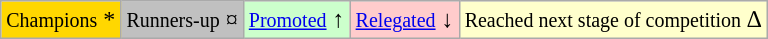<table class="wikitable">
<tr>
<td bgcolor=gold><small>Champions</small> *</td>
<td bgcolor=silver><small>Runners-up</small> ¤</td>
<td bgcolor="#CCFFCC"><small><a href='#'>Promoted</a></small> ↑</td>
<td bgcolor="#FFCCCC"><small><a href='#'>Relegated</a></small> ↓</td>
<td bgcolor="#FFFFCC"><small>Reached next stage of competition</small> ∆</td>
</tr>
</table>
